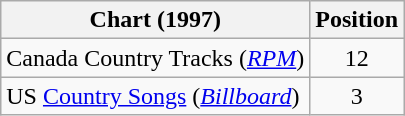<table class="wikitable sortable">
<tr>
<th scope="col">Chart (1997)</th>
<th scope="col">Position</th>
</tr>
<tr>
<td>Canada Country Tracks (<em><a href='#'>RPM</a></em>)</td>
<td align="center">12</td>
</tr>
<tr>
<td>US <a href='#'>Country Songs</a> (<em><a href='#'>Billboard</a></em>)</td>
<td align="center">3</td>
</tr>
</table>
